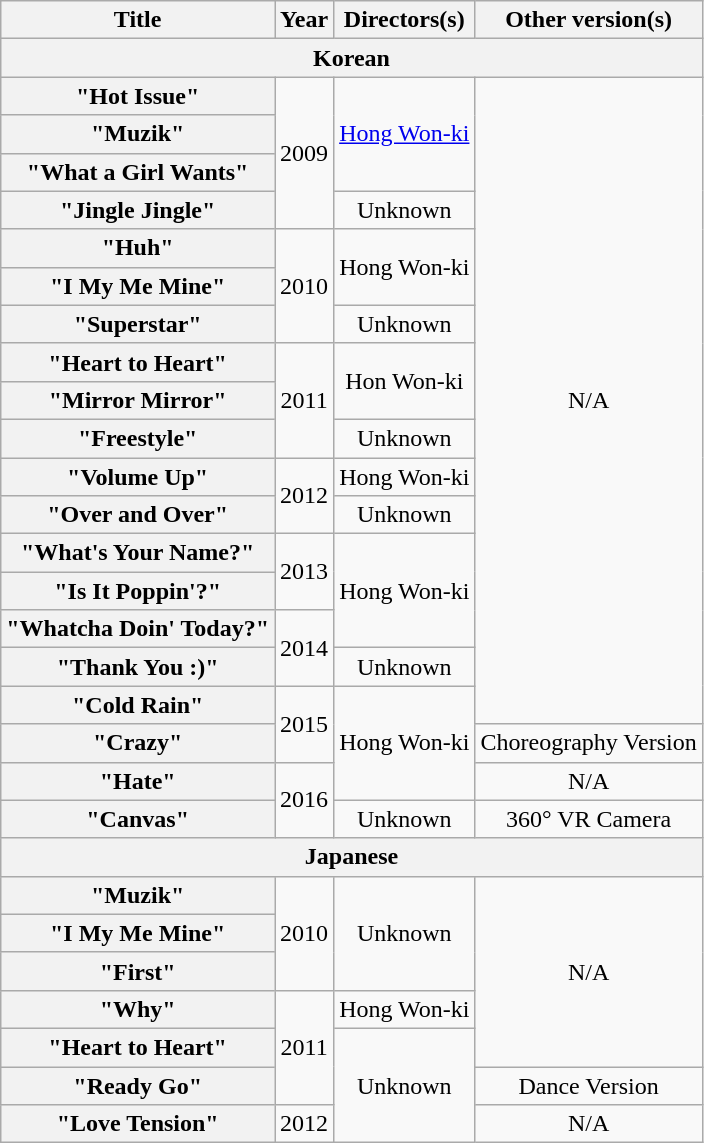<table class="wikitable plainrowheaders" style="text-align:center;">
<tr>
<th scope="col">Title</th>
<th scope="col">Year</th>
<th scope="col">Directors(s)</th>
<th scope="col">Other version(s)</th>
</tr>
<tr>
<th colspan="4">Korean</th>
</tr>
<tr>
<th scope="row">"Hot Issue"</th>
<td rowspan="4">2009</td>
<td rowspan="3"><a href='#'>Hong Won-ki</a></td>
<td rowspan="17">N/A</td>
</tr>
<tr>
<th scope="row">"Muzik"</th>
</tr>
<tr>
<th scope="row">"What a Girl Wants"</th>
</tr>
<tr>
<th scope="row">"Jingle Jingle"</th>
<td>Unknown</td>
</tr>
<tr>
<th scope="row">"Huh"</th>
<td rowspan="3">2010</td>
<td rowspan="2">Hong Won-ki</td>
</tr>
<tr>
<th scope="row">"I My Me Mine"</th>
</tr>
<tr>
<th scope="row">"Superstar"</th>
<td>Unknown</td>
</tr>
<tr>
<th scope="row">"Heart to Heart"</th>
<td rowspan="3">2011</td>
<td rowspan="2">Hon Won-ki</td>
</tr>
<tr>
<th scope="row">"Mirror Mirror"</th>
</tr>
<tr>
<th scope="row">"Freestyle"</th>
<td>Unknown</td>
</tr>
<tr>
<th scope="row">"Volume Up"</th>
<td rowspan="2">2012</td>
<td>Hong Won-ki</td>
</tr>
<tr>
<th scope="row">"Over and Over"</th>
<td>Unknown</td>
</tr>
<tr>
<th scope="row">"What's Your Name?"</th>
<td rowspan="2">2013</td>
<td rowspan="3">Hong Won-ki</td>
</tr>
<tr>
<th scope="row">"Is It Poppin'?"</th>
</tr>
<tr>
<th scope="row">"Whatcha Doin' Today?"</th>
<td rowspan="2">2014</td>
</tr>
<tr>
<th scope="row">"Thank You :)"</th>
<td>Unknown</td>
</tr>
<tr>
<th scope="row">"Cold Rain"</th>
<td rowspan="2">2015</td>
<td rowspan="3">Hong Won-ki</td>
</tr>
<tr>
<th scope="row">"Crazy"</th>
<td>Choreography Version</td>
</tr>
<tr>
<th scope="row">"Hate"</th>
<td rowspan="2">2016</td>
<td>N/A</td>
</tr>
<tr>
<th scope="row">"Canvas"</th>
<td>Unknown</td>
<td>360° VR Camera</td>
</tr>
<tr>
<th colspan="4">Japanese</th>
</tr>
<tr>
<th scope="row">"Muzik"</th>
<td rowspan="3">2010</td>
<td rowspan="3">Unknown</td>
<td rowspan="5">N/A</td>
</tr>
<tr>
<th scope="row">"I My Me Mine"</th>
</tr>
<tr>
<th scope="row">"First"</th>
</tr>
<tr>
<th scope="row">"Why"</th>
<td rowspan="3">2011</td>
<td>Hong Won-ki</td>
</tr>
<tr>
<th scope="row">"Heart to Heart"</th>
<td rowspan="3">Unknown</td>
</tr>
<tr>
<th scope="row">"Ready Go"</th>
<td>Dance Version</td>
</tr>
<tr>
<th scope="row">"Love Tension"</th>
<td>2012</td>
<td>N/A</td>
</tr>
</table>
